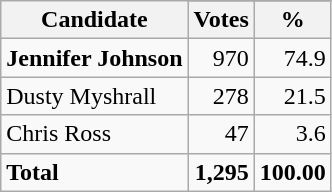<table class="wikitable">
<tr>
<th rowspan=2>Candidate</th>
</tr>
<tr>
<th>Votes</th>
<th>%</th>
</tr>
<tr>
<td><strong>Jennifer Johnson</strong></td>
<td style="text-align:right">970</td>
<td style="text-align:right">74.9</td>
</tr>
<tr>
<td>Dusty Myshrall</td>
<td style="text-align:right">278</td>
<td style="text-align:right">21.5</td>
</tr>
<tr>
<td>Chris Ross</td>
<td style="text-align:right">47</td>
<td style="text-align:right">3.6</td>
</tr>
<tr>
<td><strong>Total</strong></td>
<td style="text-align:right"><strong>1,295</strong></td>
<td style="text-align:right"><strong>100.00</strong></td>
</tr>
</table>
